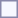<table style="border:1px solid #8888aa; background-color:#f7f8ff; padding:5px; font-size:95%; margin: 0px 12px 12px 0px;">
</table>
